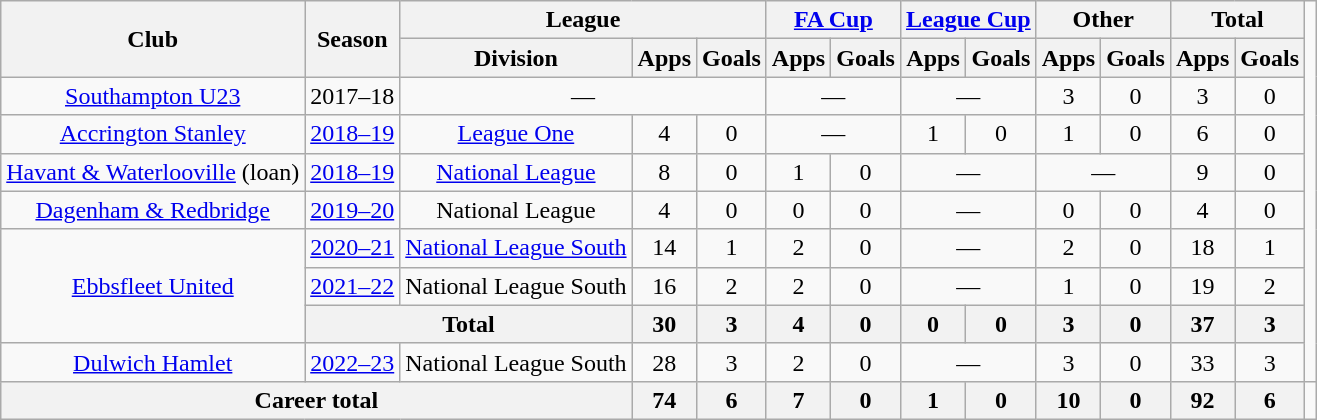<table class=wikitable style="text-align: center">
<tr>
<th rowspan=2>Club</th>
<th rowspan=2>Season</th>
<th colspan=3>League</th>
<th colspan=2><a href='#'>FA Cup</a></th>
<th colspan=2><a href='#'>League Cup</a></th>
<th colspan=2>Other</th>
<th colspan=2>Total</th>
</tr>
<tr>
<th>Division</th>
<th>Apps</th>
<th>Goals</th>
<th>Apps</th>
<th>Goals</th>
<th>Apps</th>
<th>Goals</th>
<th>Apps</th>
<th>Goals</th>
<th>Apps</th>
<th>Goals</th>
</tr>
<tr>
<td><a href='#'>Southampton U23</a></td>
<td>2017–18</td>
<td colspan=3>—</td>
<td colspan=2>—</td>
<td colspan=2>—</td>
<td>3</td>
<td>0</td>
<td>3</td>
<td>0</td>
</tr>
<tr>
<td><a href='#'>Accrington Stanley</a></td>
<td><a href='#'>2018–19</a></td>
<td><a href='#'>League One</a></td>
<td>4</td>
<td>0</td>
<td colspan=2>—</td>
<td>1</td>
<td>0</td>
<td>1</td>
<td>0</td>
<td>6</td>
<td>0</td>
</tr>
<tr>
<td><a href='#'>Havant & Waterlooville</a> (loan)</td>
<td><a href='#'>2018–19</a></td>
<td><a href='#'>National League</a></td>
<td>8</td>
<td>0</td>
<td>1</td>
<td>0</td>
<td colspan=2>—</td>
<td colspan=2>—</td>
<td>9</td>
<td>0</td>
</tr>
<tr>
<td><a href='#'>Dagenham & Redbridge</a></td>
<td><a href='#'>2019–20</a></td>
<td>National League</td>
<td>4</td>
<td>0</td>
<td>0</td>
<td>0</td>
<td colspan=2>—</td>
<td>0</td>
<td>0</td>
<td>4</td>
<td>0</td>
</tr>
<tr>
<td rowspan="3"><a href='#'>Ebbsfleet United</a></td>
<td><a href='#'>2020–21</a></td>
<td><a href='#'>National League South</a></td>
<td>14</td>
<td>1</td>
<td>2</td>
<td>0</td>
<td colspan=2>—</td>
<td>2</td>
<td>0</td>
<td>18</td>
<td>1</td>
</tr>
<tr>
<td><a href='#'>2021–22</a></td>
<td>National League South</td>
<td>16</td>
<td>2</td>
<td>2</td>
<td>0</td>
<td colspan=2>—</td>
<td>1</td>
<td>0</td>
<td>19</td>
<td>2</td>
</tr>
<tr>
<th colspan="2">Total</th>
<th>30</th>
<th>3</th>
<th>4</th>
<th>0</th>
<th>0</th>
<th>0</th>
<th>3</th>
<th>0</th>
<th>37</th>
<th>3</th>
</tr>
<tr>
<td><a href='#'>Dulwich Hamlet</a></td>
<td><a href='#'>2022–23</a></td>
<td>National League South</td>
<td>28</td>
<td>3</td>
<td>2</td>
<td>0</td>
<td colspan=2>—</td>
<td>3</td>
<td>0</td>
<td>33</td>
<td>3</td>
</tr>
<tr>
<th colspan=3>Career total</th>
<th>74</th>
<th>6</th>
<th>7</th>
<th>0</th>
<th>1</th>
<th>0</th>
<th>10</th>
<th>0</th>
<th>92</th>
<th>6</th>
<td></td>
</tr>
</table>
